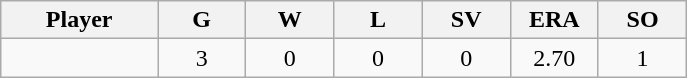<table class="wikitable sortable">
<tr>
<th bgcolor="#DDDDFF" width="16%">Player</th>
<th bgcolor="#DDDDFF" width="9%">G</th>
<th bgcolor="#DDDDFF" width="9%">W</th>
<th bgcolor="#DDDDFF" width="9%">L</th>
<th bgcolor="#DDDDFF" width="9%">SV</th>
<th bgcolor="#DDDDFF" width="9%">ERA</th>
<th bgcolor="#DDDDFF" width="9%">SO</th>
</tr>
<tr align="center">
<td></td>
<td>3</td>
<td>0</td>
<td>0</td>
<td>0</td>
<td>2.70</td>
<td>1</td>
</tr>
</table>
